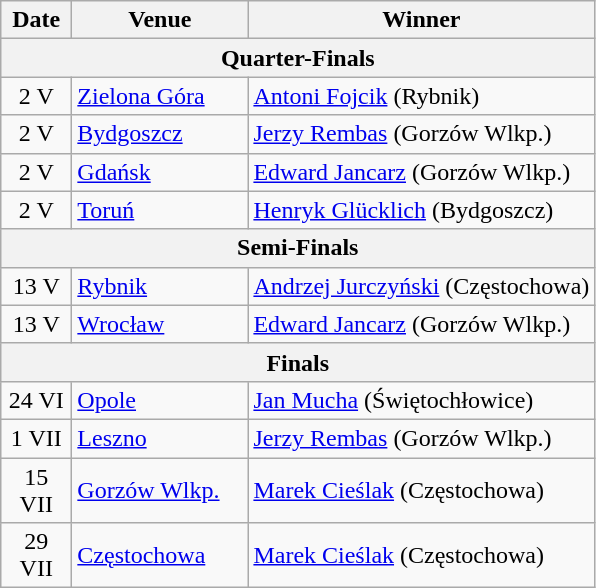<table class=wikitable>
<tr>
<th width=40px>Date</th>
<th width=110px>Venue</th>
<th>Winner</th>
</tr>
<tr>
<th colspan=3>Quarter-Finals</th>
</tr>
<tr>
<td align=center>2 V</td>
<td><a href='#'>Zielona Góra</a></td>
<td><a href='#'>Antoni Fojcik</a> (Rybnik)</td>
</tr>
<tr>
<td align=center>2 V</td>
<td><a href='#'>Bydgoszcz</a></td>
<td><a href='#'>Jerzy Rembas</a> (Gorzów Wlkp.)</td>
</tr>
<tr>
<td align=center>2 V</td>
<td><a href='#'>Gdańsk</a></td>
<td><a href='#'>Edward Jancarz</a> (Gorzów Wlkp.)</td>
</tr>
<tr>
<td align=center>2 V</td>
<td><a href='#'>Toruń</a></td>
<td><a href='#'>Henryk Glücklich</a> (Bydgoszcz)</td>
</tr>
<tr>
<th colspan=3>Semi-Finals</th>
</tr>
<tr>
<td align=center>13 V</td>
<td><a href='#'>Rybnik</a></td>
<td><a href='#'>Andrzej Jurczyński</a> (Częstochowa)</td>
</tr>
<tr>
<td align=center>13 V</td>
<td><a href='#'>Wrocław</a></td>
<td><a href='#'>Edward Jancarz</a> (Gorzów Wlkp.)</td>
</tr>
<tr>
<th colspan=3>Finals</th>
</tr>
<tr>
<td align=center>24 VI</td>
<td><a href='#'>Opole</a></td>
<td><a href='#'>Jan Mucha</a> (Świętochłowice)</td>
</tr>
<tr>
<td align=center>1 VII</td>
<td><a href='#'>Leszno</a></td>
<td><a href='#'>Jerzy Rembas</a> (Gorzów Wlkp.)</td>
</tr>
<tr>
<td align=center>15 VII</td>
<td><a href='#'>Gorzów Wlkp.</a></td>
<td><a href='#'>Marek Cieślak</a> (Częstochowa)</td>
</tr>
<tr>
<td align=center>29 VII</td>
<td><a href='#'>Częstochowa</a></td>
<td><a href='#'>Marek Cieślak</a> (Częstochowa)</td>
</tr>
</table>
